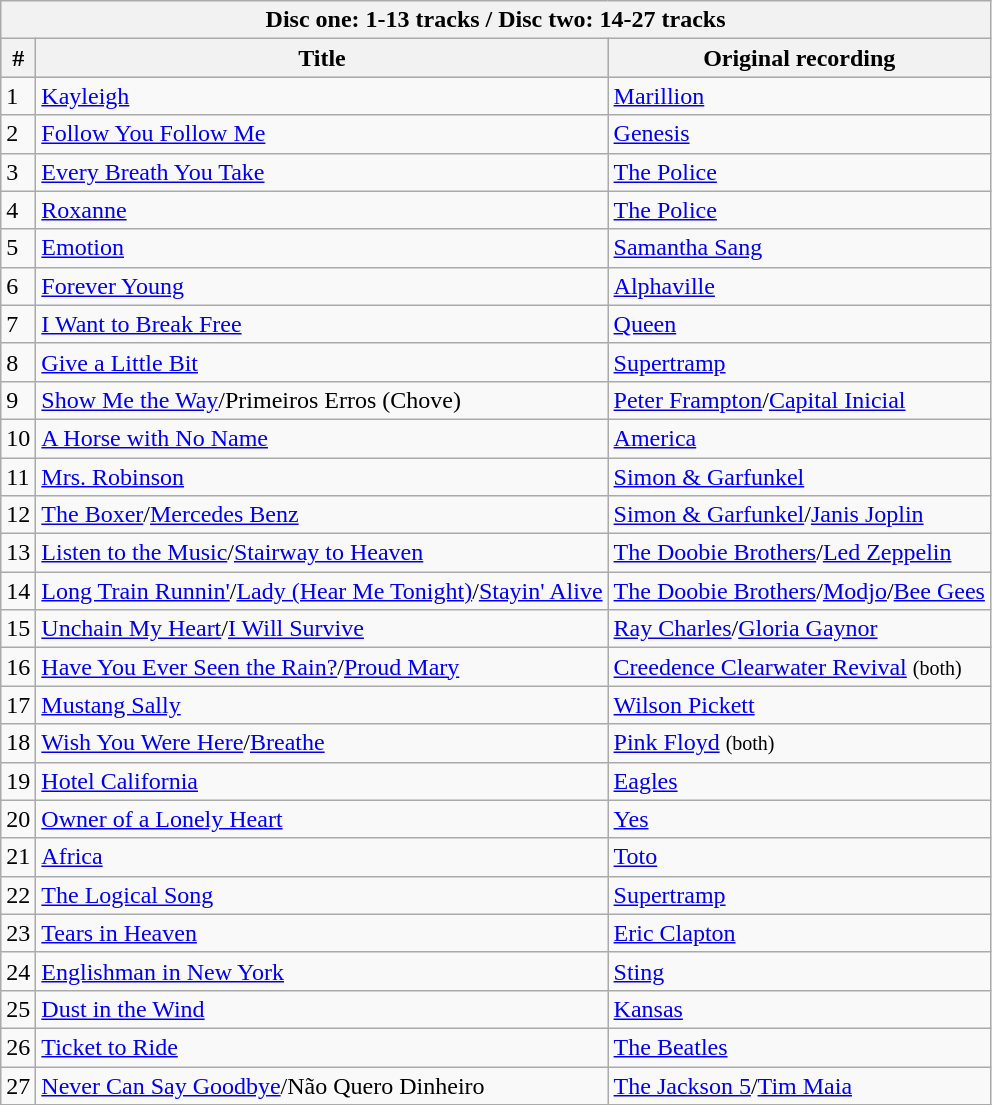<table class="wikitable sortable">
<tr>
<th colspan="3">Disc one: 1-13 tracks / Disc two: 14-27 tracks</th>
</tr>
<tr bgcolor="#CCCCCC" align="center">
<th>#</th>
<th>Title</th>
<th>Original recording</th>
</tr>
<tr>
<td rowspan="1">1</td>
<td><a href='#'>Kayleigh</a></td>
<td><a href='#'>Marillion</a></td>
</tr>
<tr>
<td rowspan="1">2</td>
<td><a href='#'>Follow You Follow Me</a></td>
<td><a href='#'>Genesis</a></td>
</tr>
<tr>
<td rowspan="1">3</td>
<td><a href='#'>Every Breath You Take</a></td>
<td><a href='#'>The Police</a></td>
</tr>
<tr>
<td rowspan="1">4</td>
<td><a href='#'>Roxanne</a></td>
<td><a href='#'>The Police</a></td>
</tr>
<tr>
<td rowspan="1">5</td>
<td><a href='#'>Emotion</a></td>
<td><a href='#'>Samantha Sang</a></td>
</tr>
<tr>
<td rowspan="1">6</td>
<td><a href='#'>Forever Young</a></td>
<td><a href='#'>Alphaville</a></td>
</tr>
<tr>
<td rowspan="1">7</td>
<td><a href='#'>I Want to Break Free</a></td>
<td><a href='#'>Queen</a></td>
</tr>
<tr>
<td rowspan="1">8</td>
<td><a href='#'>Give a Little Bit</a></td>
<td><a href='#'>Supertramp</a></td>
</tr>
<tr>
<td rowspan="1">9</td>
<td><a href='#'>Show Me the Way</a>/Primeiros Erros (Chove)</td>
<td><a href='#'>Peter Frampton</a>/<a href='#'>Capital Inicial</a></td>
</tr>
<tr>
<td rowspan="1">10</td>
<td><a href='#'>A Horse with No Name</a></td>
<td><a href='#'>America</a></td>
</tr>
<tr>
<td rowspan="1">11</td>
<td><a href='#'>Mrs. Robinson</a></td>
<td><a href='#'>Simon & Garfunkel</a></td>
</tr>
<tr>
<td rowspan="1">12</td>
<td><a href='#'>The Boxer</a>/<a href='#'>Mercedes Benz</a></td>
<td><a href='#'>Simon & Garfunkel</a>/<a href='#'>Janis Joplin</a></td>
</tr>
<tr>
<td rowspan="1">13</td>
<td><a href='#'>Listen to the Music</a>/<a href='#'>Stairway to Heaven</a></td>
<td><a href='#'>The Doobie Brothers</a>/<a href='#'>Led Zeppelin</a></td>
</tr>
<tr>
<td rowspan="1">14</td>
<td><a href='#'>Long Train Runnin'</a>/<a href='#'>Lady (Hear Me Tonight)</a>/<a href='#'>Stayin' Alive</a></td>
<td><a href='#'>The Doobie Brothers</a>/<a href='#'>Modjo</a>/<a href='#'>Bee Gees</a></td>
</tr>
<tr>
<td rowspan="1">15</td>
<td><a href='#'>Unchain My Heart</a>/<a href='#'>I Will Survive</a></td>
<td><a href='#'>Ray Charles</a>/<a href='#'>Gloria Gaynor</a></td>
</tr>
<tr>
<td rowspan="1">16</td>
<td><a href='#'>Have You Ever Seen the Rain?</a>/<a href='#'>Proud Mary</a></td>
<td><a href='#'>Creedence Clearwater Revival</a> <small>(both)</small></td>
</tr>
<tr>
<td rowspan="1">17</td>
<td><a href='#'>Mustang Sally</a></td>
<td><a href='#'>Wilson Pickett</a></td>
</tr>
<tr>
<td rowspan="1">18</td>
<td><a href='#'>Wish You Were Here</a>/<a href='#'>Breathe</a></td>
<td><a href='#'>Pink Floyd</a> <small>(both)</small></td>
</tr>
<tr>
<td rowspan="1">19</td>
<td><a href='#'>Hotel California</a></td>
<td><a href='#'>Eagles</a></td>
</tr>
<tr>
<td rowspan="1">20</td>
<td><a href='#'>Owner of a Lonely Heart</a></td>
<td><a href='#'>Yes</a></td>
</tr>
<tr>
<td rowspan="1">21</td>
<td><a href='#'>Africa</a></td>
<td><a href='#'>Toto</a></td>
</tr>
<tr>
<td rowspan="1">22</td>
<td><a href='#'>The Logical Song</a></td>
<td><a href='#'>Supertramp</a></td>
</tr>
<tr>
<td rowspan="1">23</td>
<td><a href='#'>Tears in Heaven</a></td>
<td><a href='#'>Eric Clapton</a></td>
</tr>
<tr>
<td rowspan="1">24</td>
<td><a href='#'>Englishman in New York</a></td>
<td><a href='#'>Sting</a></td>
</tr>
<tr>
<td rowspan="1">25</td>
<td><a href='#'>Dust in the Wind</a></td>
<td><a href='#'>Kansas</a></td>
</tr>
<tr>
<td rowspan="1">26</td>
<td><a href='#'>Ticket to Ride</a></td>
<td><a href='#'>The Beatles</a></td>
</tr>
<tr>
<td rowspan="1">27</td>
<td><a href='#'>Never Can Say Goodbye</a>/Não Quero Dinheiro</td>
<td><a href='#'>The Jackson 5</a>/<a href='#'>Tim Maia</a></td>
</tr>
</table>
